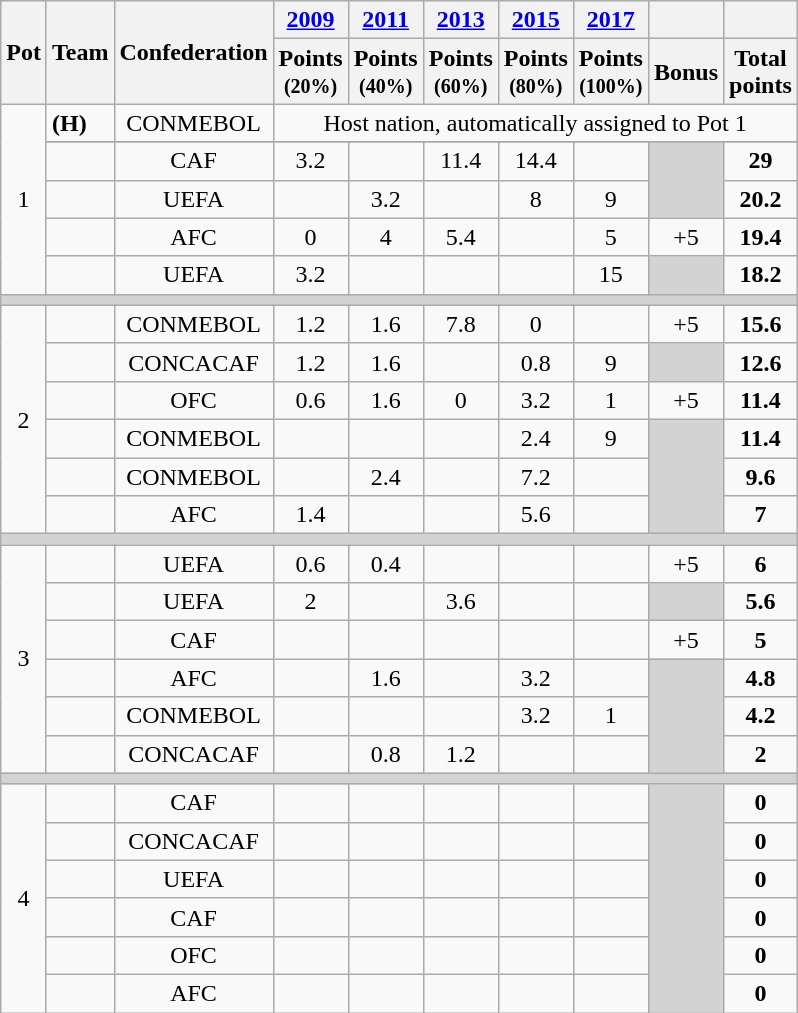<table class="wikitable" style="text-align: center;">
<tr>
<th rowspan=2>Pot</th>
<th rowspan=2>Team</th>
<th rowspan=2>Confederation</th>
<th><a href='#'>2009</a></th>
<th><a href='#'>2011</a></th>
<th><a href='#'>2013</a></th>
<th><a href='#'>2015</a></th>
<th><a href='#'>2017</a></th>
<th></th>
<th></th>
</tr>
<tr>
<th>Points<br><small>(20%)</small></th>
<th>Points<br><small>(40%)</small></th>
<th>Points<br><small>(60%)</small></th>
<th>Points<br><small>(80%)</small></th>
<th>Points<br><small>(100%)</small></th>
<th>Bonus<br></th>
<th>Total<br>points</th>
</tr>
<tr>
<td rowspan=6>1</td>
<td align=left> <strong>(H)</strong></td>
<td>CONMEBOL</td>
<td colspan=7>Host nation, automatically assigned to Pot 1</td>
</tr>
<tr |align=left|>
</tr>
<tr>
<td align=left></td>
<td>CAF</td>
<td>3.2</td>
<td></td>
<td>11.4</td>
<td>14.4</td>
<td></td>
<td rowspan=2 bgcolor=lightgrey></td>
<td><strong>29</strong></td>
</tr>
<tr>
<td align=left></td>
<td>UEFA</td>
<td></td>
<td>3.2</td>
<td></td>
<td>8</td>
<td>9</td>
<td><strong>20.2</strong></td>
</tr>
<tr>
<td align=left></td>
<td>AFC</td>
<td>0</td>
<td>4</td>
<td>5.4</td>
<td></td>
<td>5</td>
<td>+5</td>
<td><strong>19.4</strong></td>
</tr>
<tr>
<td align=left></td>
<td>UEFA</td>
<td>3.2</td>
<td></td>
<td></td>
<td></td>
<td>15</td>
<td bgcolor=lightgrey></td>
<td><strong>18.2</strong></td>
</tr>
<tr>
<td colspan=14 bgcolor=lightgrey></td>
</tr>
<tr>
<td rowspan=6>2</td>
<td align=left></td>
<td>CONMEBOL</td>
<td>1.2</td>
<td>1.6</td>
<td>7.8</td>
<td>0</td>
<td></td>
<td>+5</td>
<td><strong>15.6</strong></td>
</tr>
<tr>
<td align=left></td>
<td>CONCACAF</td>
<td>1.2</td>
<td>1.6</td>
<td></td>
<td>0.8</td>
<td>9</td>
<td bgcolor=lightgrey></td>
<td><strong>12.6</strong></td>
</tr>
<tr>
<td align=left></td>
<td>OFC</td>
<td>0.6</td>
<td>1.6</td>
<td>0</td>
<td>3.2</td>
<td>1</td>
<td>+5</td>
<td><strong>11.4</strong></td>
</tr>
<tr>
<td align=left></td>
<td>CONMEBOL</td>
<td></td>
<td></td>
<td></td>
<td>2.4</td>
<td>9</td>
<td rowspan=3 bgcolor=lightgrey></td>
<td><strong>11.4</strong></td>
</tr>
<tr>
<td align=left></td>
<td>CONMEBOL</td>
<td></td>
<td>2.4</td>
<td></td>
<td>7.2</td>
<td></td>
<td><strong>9.6</strong></td>
</tr>
<tr>
<td align=left></td>
<td>AFC</td>
<td>1.4</td>
<td></td>
<td></td>
<td>5.6</td>
<td></td>
<td><strong>7</strong></td>
</tr>
<tr>
<td colspan=14 bgcolor=lightgrey></td>
</tr>
<tr>
<td rowspan=6>3</td>
<td align=left></td>
<td>UEFA</td>
<td>0.6</td>
<td>0.4</td>
<td></td>
<td></td>
<td></td>
<td>+5</td>
<td><strong>6</strong></td>
</tr>
<tr>
<td align=left></td>
<td>UEFA</td>
<td>2</td>
<td></td>
<td>3.6</td>
<td></td>
<td></td>
<td bgcolor=lightgrey></td>
<td><strong>5.6</strong></td>
</tr>
<tr>
<td align=left></td>
<td>CAF</td>
<td></td>
<td></td>
<td></td>
<td></td>
<td></td>
<td>+5</td>
<td><strong>5</strong></td>
</tr>
<tr>
<td align=left></td>
<td>AFC</td>
<td></td>
<td>1.6</td>
<td></td>
<td>3.2</td>
<td></td>
<td rowspan=3 bgcolor=lightgrey></td>
<td><strong>4.8</strong></td>
</tr>
<tr>
<td align=left></td>
<td>CONMEBOL</td>
<td></td>
<td></td>
<td></td>
<td>3.2</td>
<td>1</td>
<td><strong>4.2</strong></td>
</tr>
<tr>
<td align=left></td>
<td>CONCACAF</td>
<td></td>
<td>0.8</td>
<td>1.2</td>
<td></td>
<td></td>
<td><strong>2</strong></td>
</tr>
<tr>
<td colspan=14 bgcolor=lightgrey></td>
</tr>
<tr>
<td rowspan=6>4</td>
<td align=left></td>
<td>CAF</td>
<td></td>
<td></td>
<td></td>
<td></td>
<td></td>
<td rowspan=6 bgcolor=lightgrey></td>
<td><strong>0</strong></td>
</tr>
<tr>
<td align=left></td>
<td>CONCACAF</td>
<td></td>
<td></td>
<td></td>
<td></td>
<td></td>
<td><strong>0</strong></td>
</tr>
<tr>
<td align=left></td>
<td>UEFA</td>
<td></td>
<td></td>
<td></td>
<td></td>
<td></td>
<td><strong>0</strong></td>
</tr>
<tr>
<td align=left></td>
<td>CAF</td>
<td></td>
<td></td>
<td></td>
<td></td>
<td></td>
<td><strong>0</strong></td>
</tr>
<tr>
<td align=left></td>
<td>OFC</td>
<td></td>
<td></td>
<td></td>
<td></td>
<td></td>
<td><strong>0</strong></td>
</tr>
<tr>
<td align=left></td>
<td>AFC</td>
<td></td>
<td></td>
<td></td>
<td></td>
<td></td>
<td><strong>0</strong></td>
</tr>
</table>
